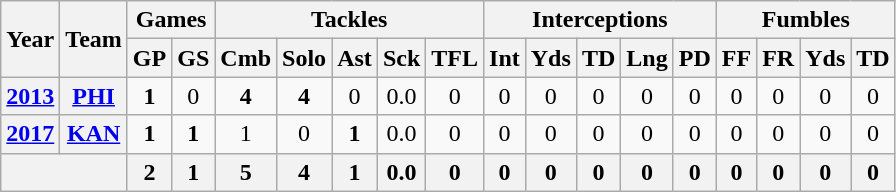<table class="wikitable" style="text-align:center">
<tr>
<th rowspan="2">Year</th>
<th rowspan="2">Team</th>
<th colspan="2">Games</th>
<th colspan="5">Tackles</th>
<th colspan="5">Interceptions</th>
<th colspan="4">Fumbles</th>
</tr>
<tr>
<th>GP</th>
<th>GS</th>
<th>Cmb</th>
<th>Solo</th>
<th>Ast</th>
<th>Sck</th>
<th>TFL</th>
<th>Int</th>
<th>Yds</th>
<th>TD</th>
<th>Lng</th>
<th>PD</th>
<th>FF</th>
<th>FR</th>
<th>Yds</th>
<th>TD</th>
</tr>
<tr>
<th><a href='#'>2013</a></th>
<th><a href='#'>PHI</a></th>
<td><strong>1</strong></td>
<td>0</td>
<td><strong>4</strong></td>
<td><strong>4</strong></td>
<td>0</td>
<td>0.0</td>
<td>0</td>
<td>0</td>
<td>0</td>
<td>0</td>
<td>0</td>
<td>0</td>
<td>0</td>
<td>0</td>
<td>0</td>
<td>0</td>
</tr>
<tr>
<th><a href='#'>2017</a></th>
<th><a href='#'>KAN</a></th>
<td><strong>1</strong></td>
<td><strong>1</strong></td>
<td>1</td>
<td>0</td>
<td><strong>1</strong></td>
<td>0.0</td>
<td>0</td>
<td>0</td>
<td>0</td>
<td>0</td>
<td>0</td>
<td>0</td>
<td>0</td>
<td>0</td>
<td>0</td>
<td>0</td>
</tr>
<tr>
<th colspan="2"></th>
<th>2</th>
<th>1</th>
<th>5</th>
<th>4</th>
<th>1</th>
<th>0.0</th>
<th>0</th>
<th>0</th>
<th>0</th>
<th>0</th>
<th>0</th>
<th>0</th>
<th>0</th>
<th>0</th>
<th>0</th>
<th>0</th>
</tr>
</table>
